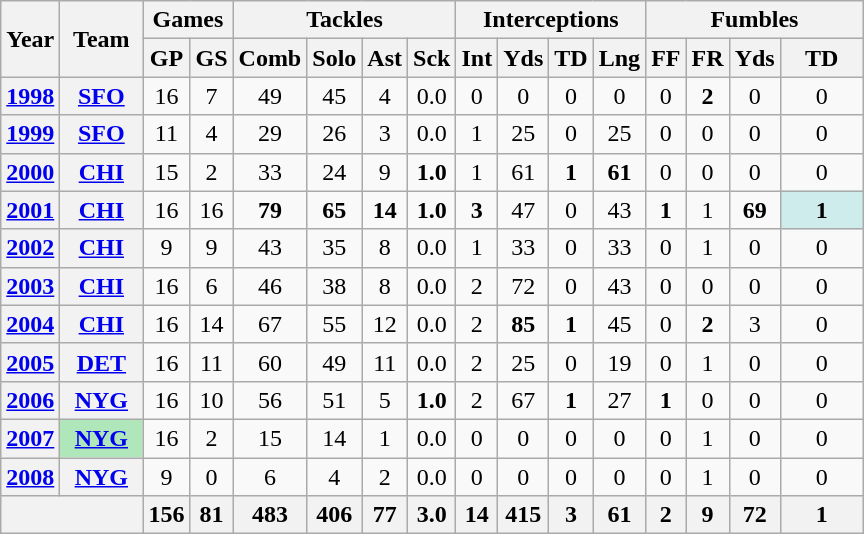<table class="wikitable" style="text-align:center">
<tr>
<th rowspan="2">Year</th>
<th rowspan="2">Team</th>
<th colspan="2">Games</th>
<th colspan="4">Tackles</th>
<th colspan="4">Interceptions</th>
<th colspan="4">Fumbles</th>
</tr>
<tr>
<th>GP</th>
<th>GS</th>
<th>Comb</th>
<th>Solo</th>
<th>Ast</th>
<th>Sck</th>
<th>Int</th>
<th>Yds</th>
<th>TD</th>
<th>Lng</th>
<th>FF</th>
<th>FR</th>
<th>Yds</th>
<th>TD</th>
</tr>
<tr>
<th><a href='#'>1998</a></th>
<th><a href='#'>SFO</a></th>
<td>16</td>
<td>7</td>
<td>49</td>
<td>45</td>
<td>4</td>
<td>0.0</td>
<td>0</td>
<td>0</td>
<td>0</td>
<td>0</td>
<td>0</td>
<td><strong>2</strong></td>
<td>0</td>
<td>0</td>
</tr>
<tr>
<th><a href='#'>1999</a></th>
<th><a href='#'>SFO</a></th>
<td>11</td>
<td>4</td>
<td>29</td>
<td>26</td>
<td>3</td>
<td>0.0</td>
<td>1</td>
<td>25</td>
<td>0</td>
<td>25</td>
<td>0</td>
<td>0</td>
<td>0</td>
<td>0</td>
</tr>
<tr>
<th><a href='#'>2000</a></th>
<th><a href='#'>CHI</a></th>
<td>15</td>
<td>2</td>
<td>33</td>
<td>24</td>
<td>9</td>
<td><strong>1.0</strong></td>
<td>1</td>
<td>61</td>
<td><strong>1</strong></td>
<td><strong>61</strong></td>
<td>0</td>
<td>0</td>
<td>0</td>
<td>0</td>
</tr>
<tr>
<th><a href='#'>2001</a></th>
<th><a href='#'>CHI</a></th>
<td>16</td>
<td>16</td>
<td><strong>79</strong></td>
<td><strong>65</strong></td>
<td><strong>14</strong></td>
<td><strong>1.0</strong></td>
<td><strong>3</strong></td>
<td>47</td>
<td>0</td>
<td>43</td>
<td><strong>1</strong></td>
<td>1</td>
<td><strong>69</strong></td>
<td style="background:#cfecec; width:3em;"><strong>1</strong></td>
</tr>
<tr>
<th><a href='#'>2002</a></th>
<th><a href='#'>CHI</a></th>
<td>9</td>
<td>9</td>
<td>43</td>
<td>35</td>
<td>8</td>
<td>0.0</td>
<td>1</td>
<td>33</td>
<td>0</td>
<td>33</td>
<td>0</td>
<td>1</td>
<td>0</td>
<td>0</td>
</tr>
<tr>
<th><a href='#'>2003</a></th>
<th><a href='#'>CHI</a></th>
<td>16</td>
<td>6</td>
<td>46</td>
<td>38</td>
<td>8</td>
<td>0.0</td>
<td>2</td>
<td>72</td>
<td>0</td>
<td>43</td>
<td>0</td>
<td>0</td>
<td>0</td>
<td>0</td>
</tr>
<tr>
<th><a href='#'>2004</a></th>
<th><a href='#'>CHI</a></th>
<td>16</td>
<td>14</td>
<td>67</td>
<td>55</td>
<td>12</td>
<td>0.0</td>
<td>2</td>
<td><strong>85</strong></td>
<td><strong>1</strong></td>
<td>45</td>
<td>0</td>
<td><strong>2</strong></td>
<td>3</td>
<td>0</td>
</tr>
<tr>
<th><a href='#'>2005</a></th>
<th><a href='#'>DET</a></th>
<td>16</td>
<td>11</td>
<td>60</td>
<td>49</td>
<td>11</td>
<td>0.0</td>
<td>2</td>
<td>25</td>
<td>0</td>
<td>19</td>
<td>0</td>
<td>1</td>
<td>0</td>
<td>0</td>
</tr>
<tr>
<th><a href='#'>2006</a></th>
<th><a href='#'>NYG</a></th>
<td>16</td>
<td>10</td>
<td>56</td>
<td>51</td>
<td>5</td>
<td><strong>1.0</strong></td>
<td>2</td>
<td>67</td>
<td><strong>1</strong></td>
<td>27</td>
<td><strong>1</strong></td>
<td>0</td>
<td>0</td>
<td>0</td>
</tr>
<tr>
<th><a href='#'>2007</a></th>
<th style="background:#afe6ba; width:3em;"><a href='#'>NYG</a></th>
<td>16</td>
<td>2</td>
<td>15</td>
<td>14</td>
<td>1</td>
<td>0.0</td>
<td>0</td>
<td>0</td>
<td>0</td>
<td>0</td>
<td>0</td>
<td>1</td>
<td>0</td>
<td>0</td>
</tr>
<tr>
<th><a href='#'>2008</a></th>
<th><a href='#'>NYG</a></th>
<td>9</td>
<td>0</td>
<td>6</td>
<td>4</td>
<td>2</td>
<td>0.0</td>
<td>0</td>
<td>0</td>
<td>0</td>
<td>0</td>
<td>0</td>
<td>1</td>
<td>0</td>
<td>0</td>
</tr>
<tr>
<th colspan="2"></th>
<th>156</th>
<th>81</th>
<th>483</th>
<th>406</th>
<th>77</th>
<th>3.0</th>
<th>14</th>
<th>415</th>
<th>3</th>
<th>61</th>
<th>2</th>
<th>9</th>
<th>72</th>
<th>1</th>
</tr>
</table>
